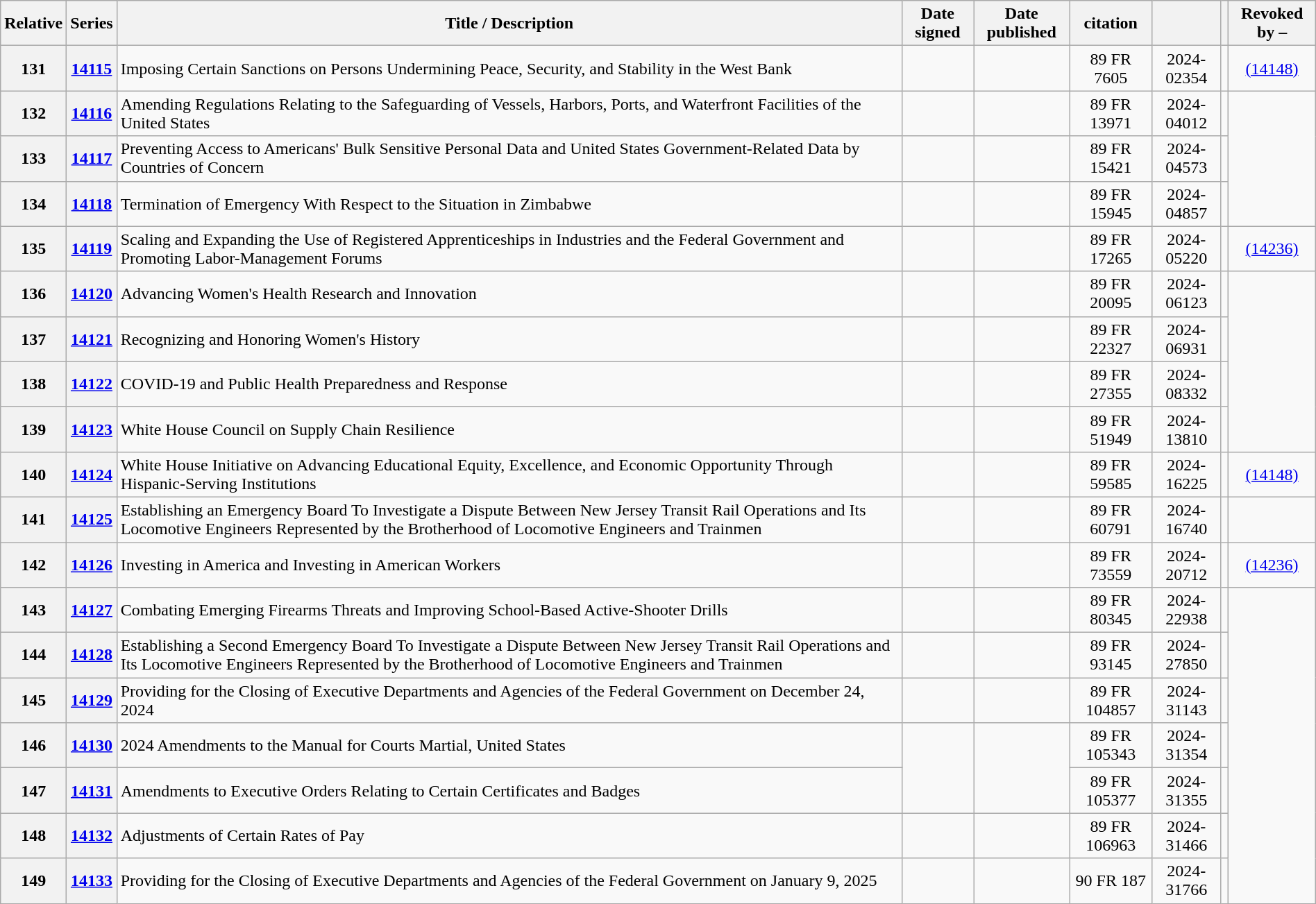<table class="wikitable sortable plainrowheaders" style="width:100%">
<tr>
<th>Relative</th>
<th>Series</th>
<th>Title / Description</th>
<th>Date signed</th>
<th>Date published</th>
<th>citation</th>
<th></th>
<th class="unsortable"></th>
<th>Revoked by –  </th>
</tr>
<tr style="text-align:center">
<th>131</th>
<th><a href='#'>14115</a></th>
<td style=text-align:left>Imposing Certain Sanctions on Persons Undermining Peace, Security, and Stability in the West Bank</td>
<td></td>
<td></td>
<td>89 FR 7605</td>
<td>2024-02354</td>
<td></td>
<td><a href='#'>(14148)</a></td>
</tr>
<tr style="text-align:center">
<th>132</th>
<th><a href='#'>14116</a></th>
<td style=text-align:left>Amending Regulations Relating to the Safeguarding of Vessels, Harbors, Ports, and Waterfront Facilities of the United States</td>
<td></td>
<td></td>
<td>89 FR 13971</td>
<td>2024-04012</td>
<td></td>
</tr>
<tr style="text-align:center">
<th>133</th>
<th><a href='#'>14117</a></th>
<td style=text-align:left>Preventing Access to Americans' Bulk Sensitive Personal Data and United States Government-Related Data by Countries of Concern</td>
<td></td>
<td></td>
<td>89 FR 15421</td>
<td>2024-04573</td>
<td></td>
</tr>
<tr style="text-align:center">
<th>134</th>
<th><a href='#'>14118</a></th>
<td style=text-align:left>Termination of Emergency With Respect to the Situation in Zimbabwe</td>
<td></td>
<td></td>
<td>89 FR 15945</td>
<td>2024-04857</td>
<td></td>
</tr>
<tr style="text-align:center">
<th>135</th>
<th><a href='#'>14119</a></th>
<td style=text-align:left>Scaling and Expanding the Use of Registered Apprenticeships in Industries and the Federal Government and Promoting Labor-Management Forums</td>
<td></td>
<td></td>
<td>89 FR 17265</td>
<td>2024-05220</td>
<td></td>
<td><a href='#'>(14236)</a></td>
</tr>
<tr style="text-align:center">
<th>136</th>
<th><a href='#'>14120</a></th>
<td style=text-align:left>Advancing Women's Health Research and Innovation</td>
<td></td>
<td></td>
<td>89 FR 20095</td>
<td>2024-06123</td>
<td></td>
</tr>
<tr style="text-align:center">
<th>137</th>
<th><a href='#'>14121</a></th>
<td style=text-align:left>Recognizing and Honoring Women's History</td>
<td></td>
<td></td>
<td>89 FR 22327</td>
<td>2024-06931</td>
<td></td>
</tr>
<tr style="text-align:center">
<th>138</th>
<th><a href='#'>14122</a></th>
<td style=text-align:left>COVID-19 and Public Health Preparedness and Response</td>
<td></td>
<td></td>
<td>89 FR 27355</td>
<td>2024-08332</td>
<td></td>
</tr>
<tr style="text-align:center">
<th>139</th>
<th><a href='#'>14123</a></th>
<td style=text-align:left>White House Council on Supply Chain Resilience</td>
<td></td>
<td></td>
<td>89 FR 51949</td>
<td>2024-13810</td>
<td></td>
</tr>
<tr style="text-align:center">
<th>140</th>
<th><a href='#'>14124</a></th>
<td style=text-align:left>White House Initiative on Advancing Educational Equity, Excellence, and Economic Opportunity Through Hispanic-Serving Institutions</td>
<td></td>
<td></td>
<td>89 FR 59585</td>
<td>2024-16225</td>
<td></td>
<td><a href='#'>(14148)</a></td>
</tr>
<tr style="text-align:center">
<th>141</th>
<th><a href='#'>14125</a></th>
<td style=text-align:left>Establishing an Emergency Board To Investigate a Dispute Between New Jersey Transit Rail Operations and Its Locomotive Engineers Represented by the Brotherhood of Locomotive Engineers and Trainmen</td>
<td></td>
<td></td>
<td>89 FR 60791</td>
<td>2024-16740</td>
<td></td>
</tr>
<tr style="text-align:center">
<th>142</th>
<th><a href='#'>14126</a></th>
<td style=text-align:left>Investing in America and Investing in American Workers</td>
<td></td>
<td></td>
<td>89 FR 73559</td>
<td>2024-20712</td>
<td></td>
<td><a href='#'>(14236)</a></td>
</tr>
<tr style="text-align:center">
<th>143</th>
<th><a href='#'>14127</a></th>
<td style=text-align:left>Combating Emerging Firearms Threats and Improving School-Based Active-Shooter Drills</td>
<td></td>
<td></td>
<td>89 FR 80345</td>
<td>2024-22938</td>
<td></td>
</tr>
<tr style="text-align:center">
<th>144</th>
<th><a href='#'>14128</a></th>
<td style=text-align:left>Establishing a Second Emergency Board To Investigate a Dispute Between New Jersey Transit Rail Operations and Its Locomotive Engineers Represented by the Brotherhood of Locomotive Engineers and Trainmen</td>
<td></td>
<td></td>
<td>89 FR 93145</td>
<td>2024-27850</td>
<td></td>
</tr>
<tr style="text-align:center">
<th>145</th>
<th><a href='#'>14129</a></th>
<td style=text-align:left>Providing for the Closing of Executive Departments and Agencies of the Federal Government on December 24, 2024</td>
<td></td>
<td></td>
<td>89 FR 104857</td>
<td>2024-31143</td>
<td></td>
</tr>
<tr style="text-align:center">
<th>146</th>
<th><a href='#'>14130</a></th>
<td style=text-align:left>2024 Amendments to the Manual for Courts Martial, United States</td>
<td rowspan=2></td>
<td rowspan=2></td>
<td>89 FR 105343</td>
<td>2024-31354</td>
<td></td>
</tr>
<tr style="text-align:center">
<th>147</th>
<th><a href='#'>14131</a></th>
<td style=text-align:left>Amendments to Executive Orders Relating to Certain Certificates and Badges</td>
<td>89 FR 105377</td>
<td>2024-31355</td>
<td></td>
</tr>
<tr style="text-align:center">
<th>148</th>
<th><a href='#'>14132</a></th>
<td style=text-align:left>Adjustments of Certain Rates of Pay</td>
<td></td>
<td></td>
<td>89 FR 106963</td>
<td>2024-31466</td>
<td></td>
</tr>
<tr style="text-align:center">
<th>149</th>
<th><a href='#'>14133</a></th>
<td style=text-align:left>Providing for the Closing of Executive Departments and Agencies of the Federal Government on January 9, 2025</td>
<td></td>
<td></td>
<td>90 FR 187</td>
<td>2024-31766</td>
<td></td>
</tr>
</table>
